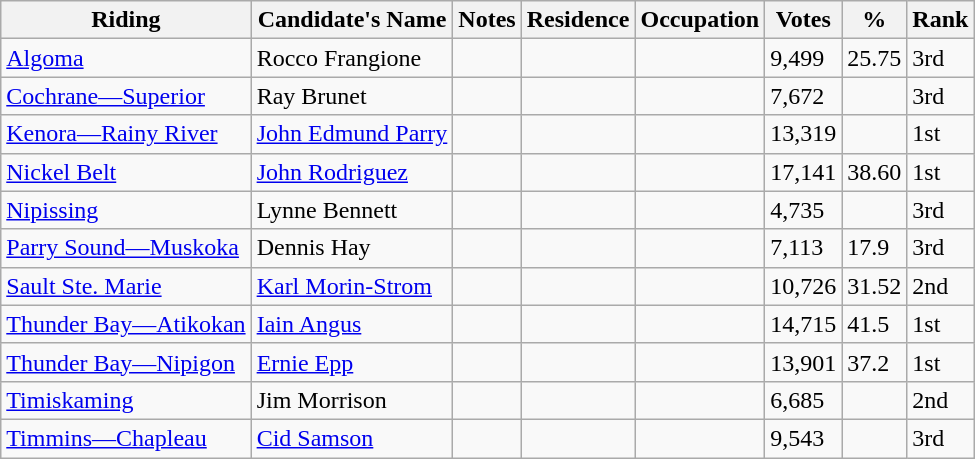<table class="wikitable sortable">
<tr>
<th>Riding<br></th>
<th>Candidate's Name</th>
<th>Notes</th>
<th>Residence</th>
<th>Occupation</th>
<th>Votes</th>
<th>%</th>
<th>Rank</th>
</tr>
<tr>
<td><a href='#'>Algoma</a></td>
<td>Rocco Frangione</td>
<td></td>
<td></td>
<td></td>
<td>9,499</td>
<td>25.75</td>
<td>3rd</td>
</tr>
<tr>
<td><a href='#'>Cochrane—Superior</a></td>
<td>Ray Brunet</td>
<td></td>
<td></td>
<td></td>
<td>7,672</td>
<td></td>
<td>3rd</td>
</tr>
<tr>
<td><a href='#'>Kenora—Rainy River</a></td>
<td><a href='#'>John Edmund Parry</a></td>
<td></td>
<td></td>
<td></td>
<td>13,319</td>
<td></td>
<td>1st</td>
</tr>
<tr>
<td><a href='#'>Nickel Belt</a></td>
<td><a href='#'>John Rodriguez</a></td>
<td></td>
<td></td>
<td></td>
<td>17,141</td>
<td>38.60</td>
<td>1st</td>
</tr>
<tr>
<td><a href='#'>Nipissing</a></td>
<td>Lynne Bennett</td>
<td></td>
<td></td>
<td></td>
<td>4,735</td>
<td></td>
<td>3rd</td>
</tr>
<tr>
<td><a href='#'>Parry Sound—Muskoka</a></td>
<td>Dennis Hay</td>
<td></td>
<td></td>
<td></td>
<td>7,113</td>
<td>17.9</td>
<td>3rd</td>
</tr>
<tr>
<td><a href='#'>Sault Ste. Marie</a></td>
<td><a href='#'>Karl Morin-Strom</a></td>
<td></td>
<td></td>
<td></td>
<td>10,726</td>
<td>31.52</td>
<td>2nd</td>
</tr>
<tr>
<td><a href='#'>Thunder Bay—Atikokan</a></td>
<td><a href='#'>Iain Angus</a></td>
<td></td>
<td></td>
<td></td>
<td>14,715</td>
<td>41.5</td>
<td>1st</td>
</tr>
<tr>
<td><a href='#'>Thunder Bay—Nipigon</a></td>
<td><a href='#'>Ernie Epp</a></td>
<td></td>
<td></td>
<td></td>
<td>13,901</td>
<td>37.2</td>
<td>1st</td>
</tr>
<tr>
<td><a href='#'>Timiskaming</a></td>
<td>Jim Morrison</td>
<td></td>
<td></td>
<td></td>
<td>6,685</td>
<td></td>
<td>2nd</td>
</tr>
<tr>
<td><a href='#'>Timmins—Chapleau</a></td>
<td><a href='#'>Cid Samson</a></td>
<td></td>
<td></td>
<td></td>
<td>9,543</td>
<td></td>
<td>3rd</td>
</tr>
</table>
